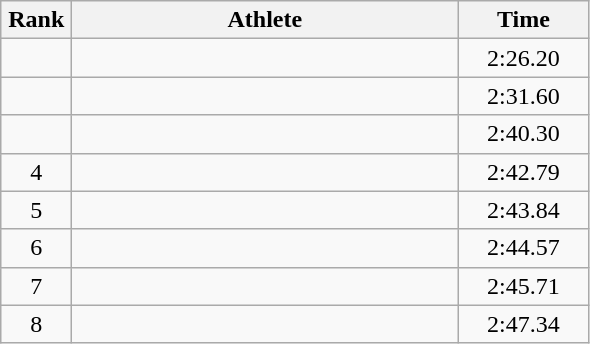<table class=wikitable style="text-align:center">
<tr>
<th width=40>Rank</th>
<th width=250>Athlete</th>
<th width=80>Time</th>
</tr>
<tr>
<td></td>
<td align=left></td>
<td>2:26.20</td>
</tr>
<tr>
<td></td>
<td align=left></td>
<td>2:31.60</td>
</tr>
<tr>
<td></td>
<td align=left></td>
<td>2:40.30</td>
</tr>
<tr>
<td>4</td>
<td align=left></td>
<td>2:42.79</td>
</tr>
<tr>
<td>5</td>
<td align=left></td>
<td>2:43.84</td>
</tr>
<tr>
<td>6</td>
<td align=left></td>
<td>2:44.57</td>
</tr>
<tr>
<td>7</td>
<td align=left></td>
<td>2:45.71</td>
</tr>
<tr>
<td>8</td>
<td align=left></td>
<td>2:47.34</td>
</tr>
</table>
